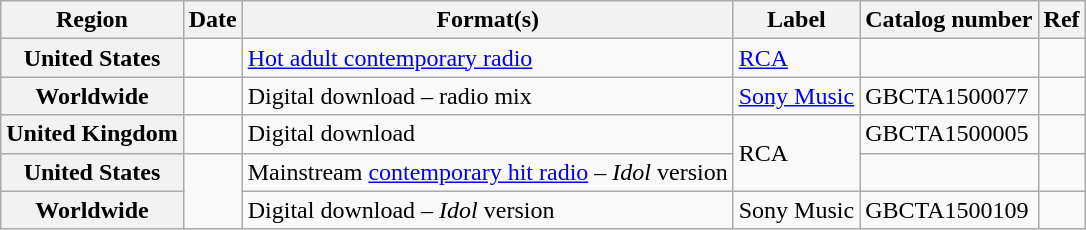<table class="wikitable plainrowheaders">
<tr>
<th scope="col">Region</th>
<th scope="col">Date</th>
<th scope="col">Format(s)</th>
<th scope="col">Label</th>
<th scope="col">Catalog number</th>
<th scope="col">Ref</th>
</tr>
<tr>
<th scope="row">United States</th>
<td></td>
<td><a href='#'>Hot adult contemporary radio</a></td>
<td><a href='#'>RCA</a></td>
<td></td>
<td></td>
</tr>
<tr>
<th scope="row">Worldwide</th>
<td></td>
<td>Digital download – radio mix</td>
<td><a href='#'>Sony Music</a></td>
<td>GBCTA1500077</td>
<td></td>
</tr>
<tr>
<th scope="row">United Kingdom</th>
<td></td>
<td>Digital download</td>
<td rowspan="2">RCA</td>
<td>GBCTA1500005</td>
<td></td>
</tr>
<tr>
<th scope="row">United States</th>
<td rowspan="2"></td>
<td>Mainstream <a href='#'>contemporary hit radio</a> – <em>Idol</em> version</td>
<td></td>
<td></td>
</tr>
<tr>
<th scope="row">Worldwide</th>
<td rowspan="2">Digital download – <em>Idol</em> version</td>
<td>Sony Music</td>
<td>GBCTA1500109</td>
<td></td>
</tr>
</table>
